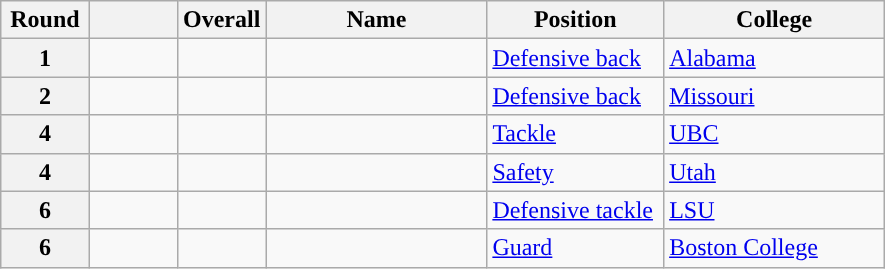<table class="wikitable sortable">
<tr>
<th scope="col" style="width: 10%;">Round</th>
<th scope="col" style="width: 10%;"></th>
<th scope="col" style="width: 10%;">Overall</th>
<th scope="col" style="width: 25%;">Name</th>
<th scope="col" style="width: 20%;">Position</th>
<th scope="col" style="width: 25%;">College</th>
</tr>
<tr>
<th scope="row">1</th>
<td></td>
<td></td>
<td></td>
<td><a href='#'>Defensive back</a></td>
<td><a href='#'>Alabama</a></td>
</tr>
<tr>
<th scope="row">2</th>
<td></td>
<td></td>
<td></td>
<td><a href='#'>Defensive back</a></td>
<td><a href='#'>Missouri</a></td>
</tr>
<tr>
<th scope="row">4</th>
<td></td>
<td></td>
<td></td>
<td><a href='#'>Tackle</a></td>
<td><a href='#'>UBC</a></td>
</tr>
<tr>
<th scope="row">4</th>
<td></td>
<td></td>
<td></td>
<td><a href='#'>Safety</a></td>
<td><a href='#'>Utah</a></td>
</tr>
<tr>
<th scope="row">6</th>
<td></td>
<td></td>
<td></td>
<td><a href='#'>Defensive tackle</a></td>
<td><a href='#'>LSU</a></td>
</tr>
<tr>
<th scope="row">6</th>
<td></td>
<td></td>
<td></td>
<td><a href='#'>Guard</a></td>
<td><a href='#'>Boston College</a></td>
</tr>
</table>
